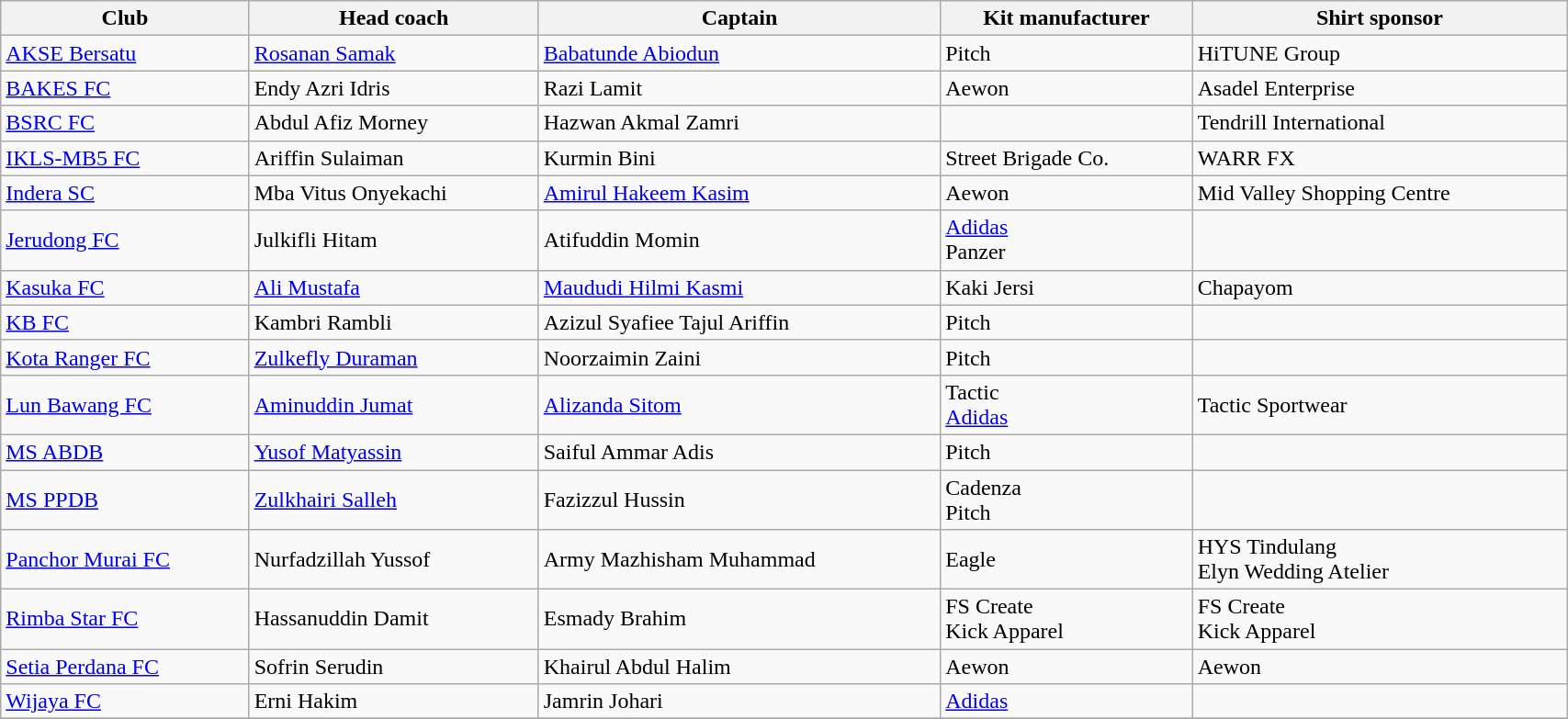<table class="wikitable sortable" style="font-size:100%; width:90%">
<tr>
<th>Club</th>
<th>Head coach</th>
<th>Captain</th>
<th>Kit manufacturer</th>
<th>Shirt sponsor</th>
</tr>
<tr>
<td><a href='#'>AKSE Bersatu</a></td>
<td> <a href='#'>Rosanan Samak</a></td>
<td> <a href='#'>Babatunde Abiodun</a></td>
<td> Pitch</td>
<td>HiTUNE Group</td>
</tr>
<tr>
<td><a href='#'>BAKES FC</a></td>
<td> Endy Azri Idris</td>
<td> Razi Lamit</td>
<td> Aewon</td>
<td>Asadel Enterprise</td>
</tr>
<tr>
<td><a href='#'>BSRC FC</a></td>
<td> Abdul Afiz Morney</td>
<td> Hazwan Akmal Zamri</td>
<td></td>
<td>Tendrill International</td>
</tr>
<tr>
<td><a href='#'>IKLS-MB5 FC</a></td>
<td> Ariffin Sulaiman</td>
<td> Kurmin Bini</td>
<td> Street Brigade Co.</td>
<td>WARR FX</td>
</tr>
<tr>
<td><a href='#'>Indera SC</a></td>
<td> Mba Vitus Onyekachi</td>
<td> <a href='#'>Amirul Hakeem Kasim</a></td>
<td> Aewon</td>
<td>Mid Valley Shopping Centre</td>
</tr>
<tr>
<td><a href='#'>Jerudong FC</a></td>
<td> Julkifli Hitam</td>
<td> Atifuddin Momin</td>
<td> <a href='#'>Adidas</a><br> Panzer</td>
<td></td>
</tr>
<tr>
<td><a href='#'>Kasuka FC</a></td>
<td> <a href='#'>Ali Mustafa</a></td>
<td> <a href='#'>Maududi Hilmi Kasmi</a></td>
<td> Kaki Jersi</td>
<td>Chapayom</td>
</tr>
<tr>
<td><a href='#'>KB FC</a></td>
<td> Kambri Rambli</td>
<td> Azizul Syafiee Tajul Ariffin</td>
<td> Pitch</td>
<td></td>
</tr>
<tr>
<td><a href='#'>Kota Ranger FC</a></td>
<td> <a href='#'>Zulkefly Duraman</a></td>
<td> Noorzaimin Zaini</td>
<td> Pitch</td>
<td></td>
</tr>
<tr>
<td><a href='#'>Lun Bawang FC</a></td>
<td> <a href='#'>Aminuddin Jumat</a></td>
<td> <a href='#'>Alizanda Sitom</a></td>
<td> Tactic<br>  <a href='#'>Adidas</a></td>
<td>Tactic Sportwear</td>
</tr>
<tr>
<td><a href='#'>MS ABDB</a></td>
<td> <a href='#'>Yusof Matyassin</a></td>
<td> Saiful Ammar Adis</td>
<td> Pitch</td>
<td></td>
</tr>
<tr>
<td><a href='#'>MS PPDB</a></td>
<td> <a href='#'>Zulkhairi Salleh</a></td>
<td> Fazizzul Hussin</td>
<td> Cadenza<br> Pitch</td>
<td></td>
</tr>
<tr>
<td><a href='#'>Panchor Murai FC</a></td>
<td> Nurfadzillah Yussof</td>
<td> Army Mazhisham Muhammad</td>
<td> Eagle</td>
<td>HYS Tindulang<br>Elyn Wedding Atelier</td>
</tr>
<tr>
<td><a href='#'>Rimba Star FC</a></td>
<td> Hassanuddin Damit</td>
<td> Esmady Brahim</td>
<td> FS Create<br> Kick Apparel</td>
<td>FS Create<br>Kick Apparel</td>
</tr>
<tr>
<td><a href='#'>Setia Perdana FC</a></td>
<td> Sofrin Serudin</td>
<td> Khairul Abdul Halim</td>
<td> Aewon</td>
<td>Aewon</td>
</tr>
<tr>
<td><a href='#'>Wijaya FC</a></td>
<td> Erni Hakim</td>
<td> Jamrin Johari</td>
<td> <a href='#'>Adidas</a></td>
<td></td>
</tr>
<tr>
</tr>
</table>
